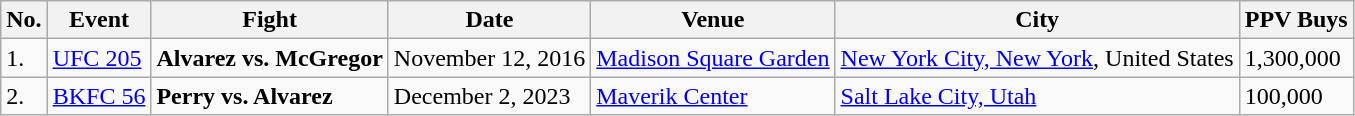<table class="wikitable">
<tr>
<th>No.</th>
<th>Event</th>
<th>Fight</th>
<th>Date</th>
<th>Venue</th>
<th>City</th>
<th>PPV Buys</th>
</tr>
<tr>
<td>1.</td>
<td><a href='#'>UFC 205</a></td>
<td><strong>Alvarez vs. McGregor</strong></td>
<td>November 12, 2016</td>
<td><a href='#'>Madison Square Garden</a></td>
<td><a href='#'>New York City, New York</a>, United States</td>
<td>1,300,000</td>
</tr>
<tr>
<td>2.</td>
<td><a href='#'>BKFC 56</a></td>
<td><strong>Perry vs. Alvarez</strong></td>
<td>December 2, 2023</td>
<td><a href='#'>Maverik Center</a></td>
<td><a href='#'>Salt Lake City, Utah</a></td>
<td>100,000</td>
</tr>
</table>
